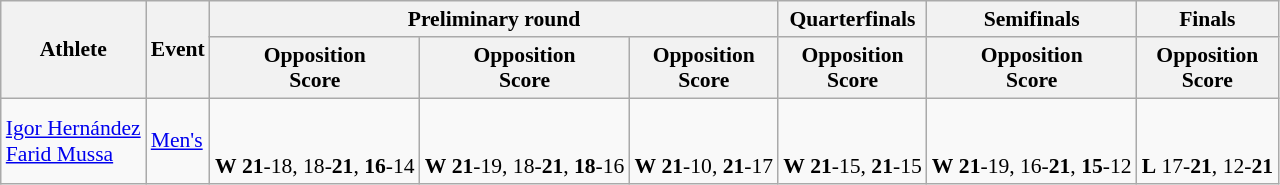<table class="wikitable" style="font-size:90%;">
<tr>
<th rowspan=2>Athlete</th>
<th rowspan=2>Event</th>
<th colspan=3>Preliminary round</th>
<th>Quarterfinals</th>
<th>Semifinals</th>
<th>Finals</th>
</tr>
<tr>
<th>Opposition<br>Score</th>
<th>Opposition<br>Score</th>
<th>Opposition<br>Score</th>
<th>Opposition<br>Score</th>
<th>Opposition<br>Score</th>
<th>Opposition<br>Score</th>
</tr>
<tr>
<td><a href='#'>Igor Hernández</a> <br> <a href='#'>Farid Mussa</a></td>
<td><a href='#'>Men's</a></td>
<td><br><br><strong>W</strong> <strong>21</strong>-18, 18-<strong>21</strong>, <strong>16</strong>-14</td>
<td><br><br><strong>W</strong> <strong>21</strong>-19, 18-<strong>21</strong>, <strong>18</strong>-16</td>
<td><br><br><strong>W</strong> <strong>21</strong>-10, <strong>21</strong>-17</td>
<td><br><br><strong>W</strong> <strong>21</strong>-15, <strong>21</strong>-15</td>
<td><br><br><strong>W</strong> <strong>21</strong>-19, 16-<strong>21</strong>, <strong>15</strong>-12</td>
<td><br><br><strong>L</strong> 17-<strong>21</strong>, 12-<strong>21</strong><br></td>
</tr>
</table>
